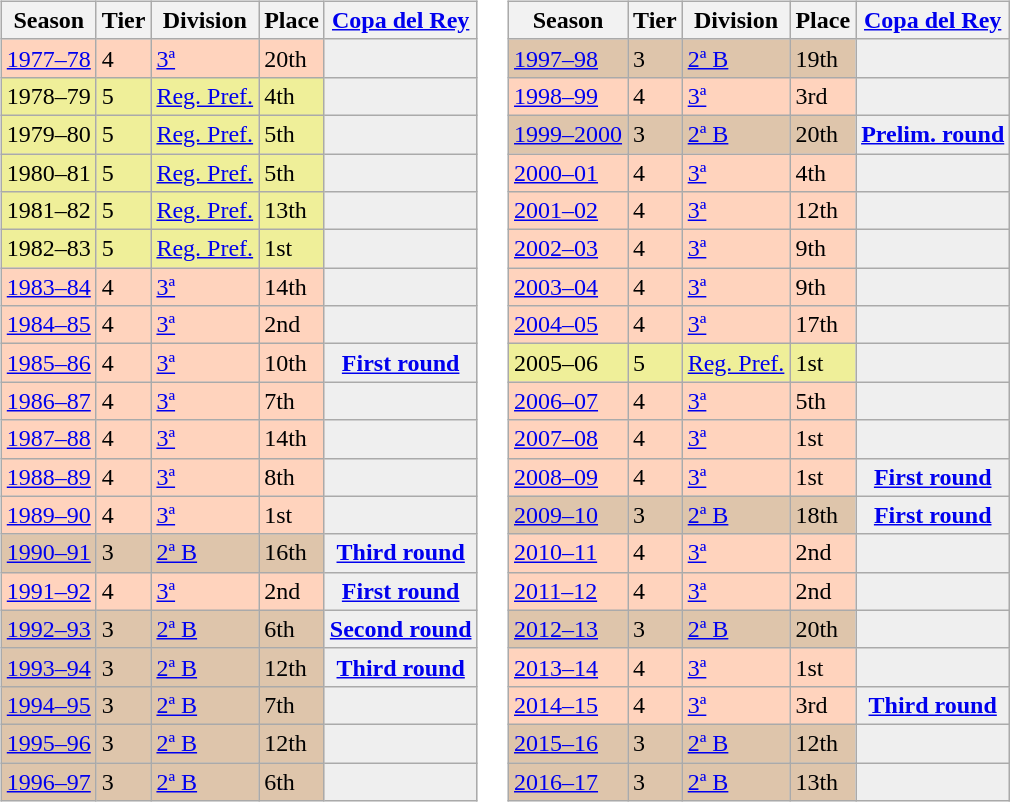<table>
<tr>
<td valign="top" width=0%><br><table class="wikitable">
<tr style="background:#f0f6fa;">
<th>Season</th>
<th>Tier</th>
<th>Division</th>
<th>Place</th>
<th><a href='#'>Copa del Rey</a></th>
</tr>
<tr>
<td style="background:#FFD3BD;"><a href='#'>1977–78</a></td>
<td style="background:#FFD3BD;">4</td>
<td style="background:#FFD3BD;"><a href='#'>3ª</a></td>
<td style="background:#FFD3BD;">20th</td>
<th style="background:#efefef;"></th>
</tr>
<tr>
<td style="background:#EFEF99;">1978–79</td>
<td style="background:#EFEF99;">5</td>
<td style="background:#EFEF99;"><a href='#'>Reg. Pref.</a></td>
<td style="background:#EFEF99;">4th</td>
<th style="background:#efefef;"></th>
</tr>
<tr>
<td style="background:#EFEF99;">1979–80</td>
<td style="background:#EFEF99;">5</td>
<td style="background:#EFEF99;"><a href='#'>Reg. Pref.</a></td>
<td style="background:#EFEF99;">5th</td>
<th style="background:#efefef;"></th>
</tr>
<tr>
<td style="background:#EFEF99;">1980–81</td>
<td style="background:#EFEF99;">5</td>
<td style="background:#EFEF99;"><a href='#'>Reg. Pref.</a></td>
<td style="background:#EFEF99;">5th</td>
<th style="background:#efefef;"></th>
</tr>
<tr>
<td style="background:#EFEF99;">1981–82</td>
<td style="background:#EFEF99;">5</td>
<td style="background:#EFEF99;"><a href='#'>Reg. Pref.</a></td>
<td style="background:#EFEF99;">13th</td>
<th style="background:#efefef;"></th>
</tr>
<tr>
<td style="background:#EFEF99;">1982–83</td>
<td style="background:#EFEF99;">5</td>
<td style="background:#EFEF99;"><a href='#'>Reg. Pref.</a></td>
<td style="background:#EFEF99;">1st</td>
<th style="background:#efefef;"></th>
</tr>
<tr>
<td style="background:#FFD3BD;"><a href='#'>1983–84</a></td>
<td style="background:#FFD3BD;">4</td>
<td style="background:#FFD3BD;"><a href='#'>3ª</a></td>
<td style="background:#FFD3BD;">14th</td>
<td style="background:#efefef;"></td>
</tr>
<tr>
<td style="background:#FFD3BD;"><a href='#'>1984–85</a></td>
<td style="background:#FFD3BD;">4</td>
<td style="background:#FFD3BD;"><a href='#'>3ª</a></td>
<td style="background:#FFD3BD;">2nd</td>
<td style="background:#efefef;"></td>
</tr>
<tr>
<td style="background:#FFD3BD;"><a href='#'>1985–86</a></td>
<td style="background:#FFD3BD;">4</td>
<td style="background:#FFD3BD;"><a href='#'>3ª</a></td>
<td style="background:#FFD3BD;">10th</td>
<th style="background:#efefef;"><a href='#'>First round</a></th>
</tr>
<tr>
<td style="background:#FFD3BD;"><a href='#'>1986–87</a></td>
<td style="background:#FFD3BD;">4</td>
<td style="background:#FFD3BD;"><a href='#'>3ª</a></td>
<td style="background:#FFD3BD;">7th</td>
<th style="background:#efefef;"></th>
</tr>
<tr>
<td style="background:#FFD3BD;"><a href='#'>1987–88</a></td>
<td style="background:#FFD3BD;">4</td>
<td style="background:#FFD3BD;"><a href='#'>3ª</a></td>
<td style="background:#FFD3BD;">14th</td>
<th style="background:#efefef;"></th>
</tr>
<tr>
<td style="background:#FFD3BD;"><a href='#'>1988–89</a></td>
<td style="background:#FFD3BD;">4</td>
<td style="background:#FFD3BD;"><a href='#'>3ª</a></td>
<td style="background:#FFD3BD;">8th</td>
<th style="background:#efefef;"></th>
</tr>
<tr>
<td style="background:#FFD3BD;"><a href='#'>1989–90</a></td>
<td style="background:#FFD3BD;">4</td>
<td style="background:#FFD3BD;"><a href='#'>3ª</a></td>
<td style="background:#FFD3BD;">1st</td>
<td style="background:#efefef;"></td>
</tr>
<tr>
<td style="background:#DEC5AB;"><a href='#'>1990–91</a></td>
<td style="background:#DEC5AB;">3</td>
<td style="background:#DEC5AB;"><a href='#'>2ª B</a></td>
<td style="background:#DEC5AB;">16th</td>
<th style="background:#efefef;"><a href='#'>Third round</a></th>
</tr>
<tr>
<td style="background:#FFD3BD;"><a href='#'>1991–92</a></td>
<td style="background:#FFD3BD;">4</td>
<td style="background:#FFD3BD;"><a href='#'>3ª</a></td>
<td style="background:#FFD3BD;">2nd</td>
<th style="background:#efefef;"><a href='#'>First round</a></th>
</tr>
<tr>
<td style="background:#DEC5AB;"><a href='#'>1992–93</a></td>
<td style="background:#DEC5AB;">3</td>
<td style="background:#DEC5AB;"><a href='#'>2ª B</a></td>
<td style="background:#DEC5AB;">6th</td>
<th style="background:#efefef;"><a href='#'>Second round</a></th>
</tr>
<tr>
<td style="background:#DEC5AB;"><a href='#'>1993–94</a></td>
<td style="background:#DEC5AB;">3</td>
<td style="background:#DEC5AB;"><a href='#'>2ª B</a></td>
<td style="background:#DEC5AB;">12th</td>
<th style="background:#efefef;"><a href='#'>Third round</a></th>
</tr>
<tr>
<td style="background:#DEC5AB;"><a href='#'>1994–95</a></td>
<td style="background:#DEC5AB;">3</td>
<td style="background:#DEC5AB;"><a href='#'>2ª B</a></td>
<td style="background:#DEC5AB;">7th</td>
<th style="background:#efefef;"></th>
</tr>
<tr>
<td style="background:#DEC5AB;"><a href='#'>1995–96</a></td>
<td style="background:#DEC5AB;">3</td>
<td style="background:#DEC5AB;"><a href='#'>2ª B</a></td>
<td style="background:#DEC5AB;">12th</td>
<td style="background:#efefef;"></td>
</tr>
<tr>
<td style="background:#DEC5AB;"><a href='#'>1996–97</a></td>
<td style="background:#DEC5AB;">3</td>
<td style="background:#DEC5AB;"><a href='#'>2ª B</a></td>
<td style="background:#DEC5AB;">6th</td>
<td style="background:#efefef;"></td>
</tr>
</table>
</td>
<td valign="top" width=0%><br><table class="wikitable">
<tr style="background:#f0f6fa;">
<th>Season</th>
<th>Tier</th>
<th>Division</th>
<th>Place</th>
<th><a href='#'>Copa del Rey</a></th>
</tr>
<tr>
<td style="background:#DEC5AB;"><a href='#'>1997–98</a></td>
<td style="background:#DEC5AB;">3</td>
<td style="background:#DEC5AB;"><a href='#'>2ª B</a></td>
<td style="background:#DEC5AB;">19th</td>
<th style="background:#efefef;"></th>
</tr>
<tr>
<td style="background:#FFD3BD;"><a href='#'>1998–99</a></td>
<td style="background:#FFD3BD;">4</td>
<td style="background:#FFD3BD;"><a href='#'>3ª</a></td>
<td style="background:#FFD3BD;">3rd</td>
<th style="background:#efefef;"></th>
</tr>
<tr>
<td style="background:#DEC5AB;"><a href='#'>1999–2000</a></td>
<td style="background:#DEC5AB;">3</td>
<td style="background:#DEC5AB;"><a href='#'>2ª B</a></td>
<td style="background:#DEC5AB;">20th</td>
<th style="background:#efefef;"><a href='#'>Prelim. round</a></th>
</tr>
<tr>
<td style="background:#FFD3BD;"><a href='#'>2000–01</a></td>
<td style="background:#FFD3BD;">4</td>
<td style="background:#FFD3BD;"><a href='#'>3ª</a></td>
<td style="background:#FFD3BD;">4th</td>
<td style="background:#efefef;"></td>
</tr>
<tr>
<td style="background:#FFD3BD;"><a href='#'>2001–02</a></td>
<td style="background:#FFD3BD;">4</td>
<td style="background:#FFD3BD;"><a href='#'>3ª</a></td>
<td style="background:#FFD3BD;">12th</td>
<td style="background:#efefef;"></td>
</tr>
<tr>
<td style="background:#FFD3BD;"><a href='#'>2002–03</a></td>
<td style="background:#FFD3BD;">4</td>
<td style="background:#FFD3BD;"><a href='#'>3ª</a></td>
<td style="background:#FFD3BD;">9th</td>
<th style="background:#efefef;"></th>
</tr>
<tr>
<td style="background:#FFD3BD;"><a href='#'>2003–04</a></td>
<td style="background:#FFD3BD;">4</td>
<td style="background:#FFD3BD;"><a href='#'>3ª</a></td>
<td style="background:#FFD3BD;">9th</td>
<th style="background:#efefef;"></th>
</tr>
<tr>
<td style="background:#FFD3BD;"><a href='#'>2004–05</a></td>
<td style="background:#FFD3BD;">4</td>
<td style="background:#FFD3BD;"><a href='#'>3ª</a></td>
<td style="background:#FFD3BD;">17th</td>
<th style="background:#efefef;"></th>
</tr>
<tr>
<td style="background:#EFEF99;">2005–06</td>
<td style="background:#EFEF99;">5</td>
<td style="background:#EFEF99;"><a href='#'>Reg. Pref.</a></td>
<td style="background:#EFEF99;">1st</td>
<th style="background:#efefef;"></th>
</tr>
<tr>
<td style="background:#FFD3BD;"><a href='#'>2006–07</a></td>
<td style="background:#FFD3BD;">4</td>
<td style="background:#FFD3BD;"><a href='#'>3ª</a></td>
<td style="background:#FFD3BD;">5th</td>
<th style="background:#efefef;"></th>
</tr>
<tr>
<td style="background:#FFD3BD;"><a href='#'>2007–08</a></td>
<td style="background:#FFD3BD;">4</td>
<td style="background:#FFD3BD;"><a href='#'>3ª</a></td>
<td style="background:#FFD3BD;">1st</td>
<th style="background:#efefef;"></th>
</tr>
<tr>
<td style="background:#FFD3BD;"><a href='#'>2008–09</a></td>
<td style="background:#FFD3BD;">4</td>
<td style="background:#FFD3BD;"><a href='#'>3ª</a></td>
<td style="background:#FFD3BD;">1st</td>
<th style="background:#efefef;"><a href='#'>First round</a></th>
</tr>
<tr>
<td style="background:#DEC5AB;"><a href='#'>2009–10</a></td>
<td style="background:#DEC5AB;">3</td>
<td style="background:#DEC5AB;"><a href='#'>2ª B</a></td>
<td style="background:#DEC5AB;">18th</td>
<th style="background:#efefef;"><a href='#'>First round</a></th>
</tr>
<tr>
<td style="background:#FFD3BD;"><a href='#'>2010–11</a></td>
<td style="background:#FFD3BD;">4</td>
<td style="background:#FFD3BD;"><a href='#'>3ª</a></td>
<td style="background:#FFD3BD;">2nd</td>
<th style="background:#efefef;"></th>
</tr>
<tr>
<td style="background:#FFD3BD;"><a href='#'>2011–12</a></td>
<td style="background:#FFD3BD;">4</td>
<td style="background:#FFD3BD;"><a href='#'>3ª</a></td>
<td style="background:#FFD3BD;">2nd</td>
<th style="background:#efefef;"></th>
</tr>
<tr>
<td style="background:#DEC5AB;"><a href='#'>2012–13</a></td>
<td style="background:#DEC5AB;">3</td>
<td style="background:#DEC5AB;"><a href='#'>2ª B</a></td>
<td style="background:#DEC5AB;">20th</td>
<th style="background:#efefef;"></th>
</tr>
<tr>
<td style="background:#FFD3BD;"><a href='#'>2013–14</a></td>
<td style="background:#FFD3BD;">4</td>
<td style="background:#FFD3BD;"><a href='#'>3ª</a></td>
<td style="background:#FFD3BD;">1st</td>
<th style="background:#efefef;"></th>
</tr>
<tr>
<td style="background:#FFD3BD;"><a href='#'>2014–15</a></td>
<td style="background:#FFD3BD;">4</td>
<td style="background:#FFD3BD;"><a href='#'>3ª</a></td>
<td style="background:#FFD3BD;">3rd</td>
<th style="background:#efefef;"><a href='#'>Third round</a></th>
</tr>
<tr>
<td style="background:#DEC5AB;"><a href='#'>2015–16</a></td>
<td style="background:#DEC5AB;">3</td>
<td style="background:#DEC5AB;"><a href='#'>2ª B</a></td>
<td style="background:#DEC5AB;">12th</td>
<th style="background:#efefef;"></th>
</tr>
<tr>
<td style="background:#DEC5AB;"><a href='#'>2016–17</a></td>
<td style="background:#DEC5AB;">3</td>
<td style="background:#DEC5AB;"><a href='#'>2ª B</a></td>
<td style="background:#DEC5AB;">13th</td>
<th style="background:#efefef;"></th>
</tr>
</table>
</td>
</tr>
</table>
